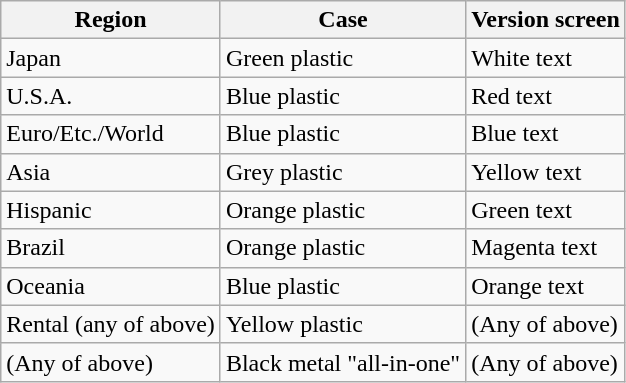<table class="wikitable">
<tr>
<th>Region</th>
<th>Case</th>
<th>Version screen</th>
</tr>
<tr>
<td>Japan</td>
<td>Green plastic</td>
<td>White text</td>
</tr>
<tr>
<td>U.S.A.</td>
<td>Blue plastic</td>
<td>Red text</td>
</tr>
<tr>
<td>Euro/Etc./World</td>
<td>Blue plastic</td>
<td>Blue text</td>
</tr>
<tr>
<td>Asia</td>
<td>Grey plastic</td>
<td>Yellow text</td>
</tr>
<tr>
<td>Hispanic</td>
<td>Orange plastic</td>
<td>Green text</td>
</tr>
<tr>
<td>Brazil</td>
<td>Orange plastic</td>
<td>Magenta text</td>
</tr>
<tr>
<td>Oceania</td>
<td>Blue plastic</td>
<td>Orange text</td>
</tr>
<tr>
<td>Rental (any of above)</td>
<td>Yellow plastic</td>
<td>(Any of above)</td>
</tr>
<tr>
<td>(Any of above)</td>
<td>Black metal "all-in-one"</td>
<td>(Any of above)</td>
</tr>
</table>
